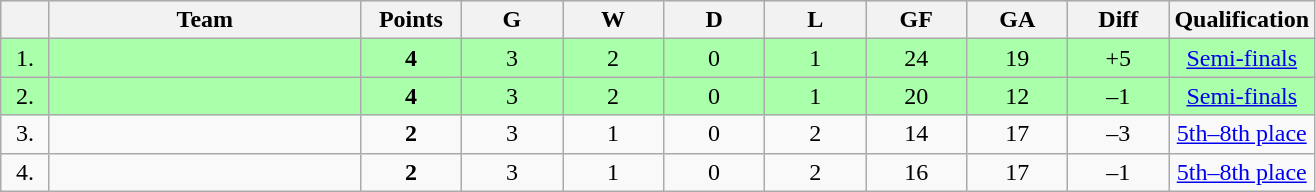<table class=wikitable style="text-align:center">
<tr bgcolor="#DCDCDC">
<th width="25"></th>
<th width="200">Team</th>
<th width="60">Points</th>
<th width="60">G</th>
<th width="60">W</th>
<th width="60">D</th>
<th width="60">L</th>
<th width="60">GF</th>
<th width="60">GA</th>
<th width="60">Diff</th>
<th width="60">Qualification</th>
</tr>
<tr bgcolor=#AAFFAA>
<td>1.</td>
<td align=left></td>
<td><strong>4</strong></td>
<td>3</td>
<td>2</td>
<td>0</td>
<td>1</td>
<td>24</td>
<td>19</td>
<td>+5</td>
<td><a href='#'>Semi-finals</a></td>
</tr>
<tr bgcolor=#AAFFAA>
<td>2.</td>
<td align=left></td>
<td><strong>4</strong></td>
<td>3</td>
<td>2</td>
<td>0</td>
<td>1</td>
<td>20</td>
<td>12</td>
<td>–1</td>
<td><a href='#'>Semi-finals</a></td>
</tr>
<tr>
<td>3.</td>
<td align=left></td>
<td><strong>2</strong></td>
<td>3</td>
<td>1</td>
<td>0</td>
<td>2</td>
<td>14</td>
<td>17</td>
<td>–3</td>
<td><a href='#'>5th–8th place</a></td>
</tr>
<tr>
<td>4.</td>
<td align=left></td>
<td><strong>2</strong></td>
<td>3</td>
<td>1</td>
<td>0</td>
<td>2</td>
<td>16</td>
<td>17</td>
<td>–1</td>
<td><a href='#'>5th–8th place</a></td>
</tr>
</table>
